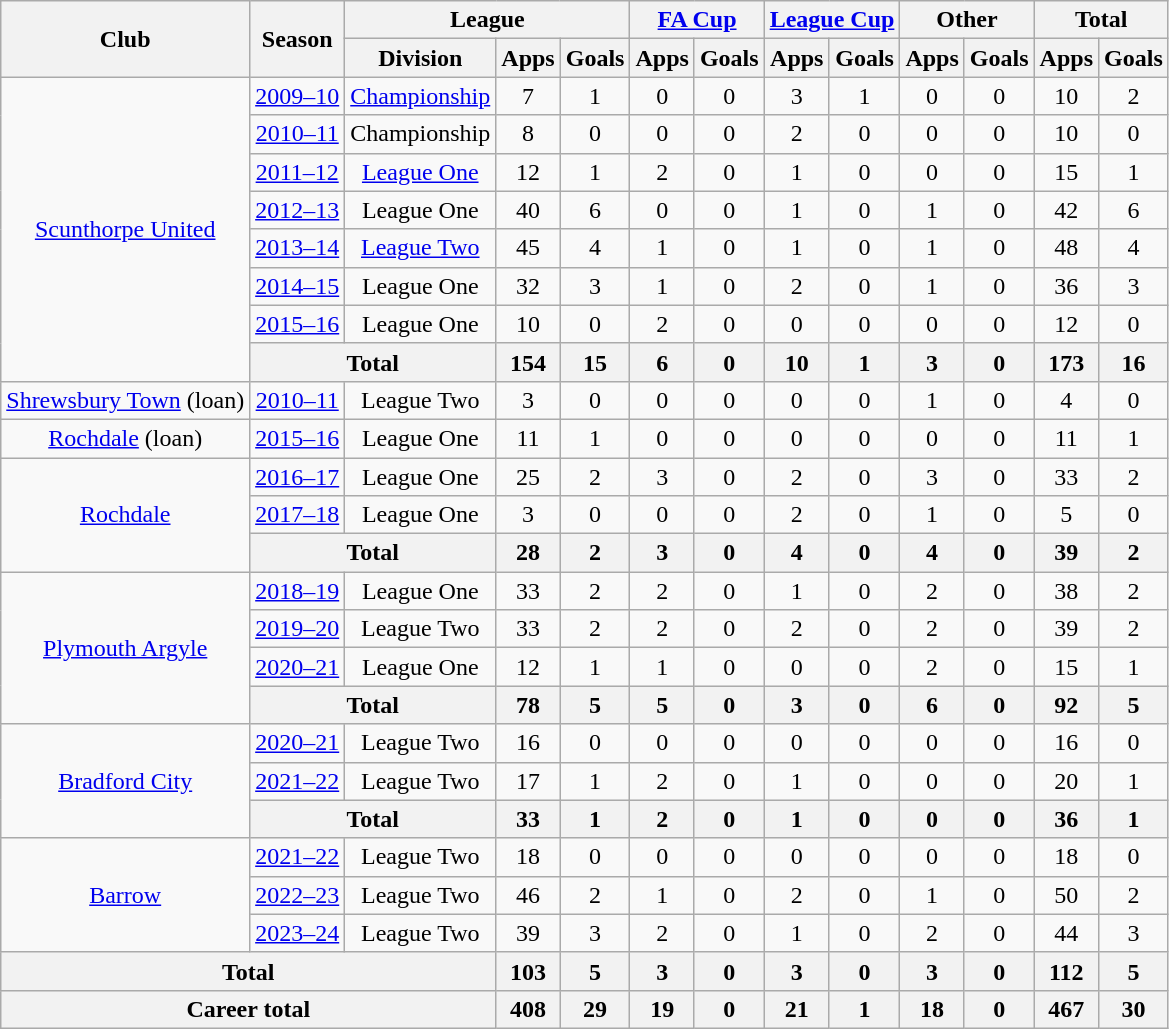<table class="wikitable" style="text-align:center">
<tr>
<th rowspan="2">Club</th>
<th rowspan="2">Season</th>
<th colspan="3">League</th>
<th colspan="2"><a href='#'>FA Cup</a></th>
<th colspan="2"><a href='#'>League Cup</a></th>
<th colspan="2">Other</th>
<th colspan="2">Total</th>
</tr>
<tr>
<th>Division</th>
<th>Apps</th>
<th>Goals</th>
<th>Apps</th>
<th>Goals</th>
<th>Apps</th>
<th>Goals</th>
<th>Apps</th>
<th>Goals</th>
<th>Apps</th>
<th>Goals</th>
</tr>
<tr>
<td rowspan="8"><a href='#'>Scunthorpe United</a></td>
<td><a href='#'>2009–10</a></td>
<td><a href='#'>Championship</a></td>
<td>7</td>
<td>1</td>
<td>0</td>
<td>0</td>
<td>3</td>
<td>1</td>
<td>0</td>
<td>0</td>
<td>10</td>
<td>2</td>
</tr>
<tr>
<td><a href='#'>2010–11</a></td>
<td>Championship</td>
<td>8</td>
<td>0</td>
<td>0</td>
<td>0</td>
<td>2</td>
<td>0</td>
<td>0</td>
<td>0</td>
<td>10</td>
<td>0</td>
</tr>
<tr>
<td><a href='#'>2011–12</a></td>
<td><a href='#'>League One</a></td>
<td>12</td>
<td>1</td>
<td>2</td>
<td>0</td>
<td>1</td>
<td>0</td>
<td>0</td>
<td>0</td>
<td>15</td>
<td>1</td>
</tr>
<tr>
<td><a href='#'>2012–13</a></td>
<td>League One</td>
<td>40</td>
<td>6</td>
<td>0</td>
<td>0</td>
<td>1</td>
<td>0</td>
<td>1</td>
<td>0</td>
<td>42</td>
<td>6</td>
</tr>
<tr>
<td><a href='#'>2013–14</a></td>
<td><a href='#'>League Two</a></td>
<td>45</td>
<td>4</td>
<td>1</td>
<td>0</td>
<td>1</td>
<td>0</td>
<td>1</td>
<td>0</td>
<td>48</td>
<td>4</td>
</tr>
<tr>
<td><a href='#'>2014–15</a></td>
<td>League One</td>
<td>32</td>
<td>3</td>
<td>1</td>
<td>0</td>
<td>2</td>
<td>0</td>
<td>1</td>
<td>0</td>
<td>36</td>
<td>3</td>
</tr>
<tr>
<td><a href='#'>2015–16</a></td>
<td>League One</td>
<td>10</td>
<td>0</td>
<td>2</td>
<td>0</td>
<td>0</td>
<td>0</td>
<td>0</td>
<td>0</td>
<td>12</td>
<td>0</td>
</tr>
<tr>
<th colspan="2">Total</th>
<th>154</th>
<th>15</th>
<th>6</th>
<th>0</th>
<th>10</th>
<th>1</th>
<th>3</th>
<th>0</th>
<th>173</th>
<th>16</th>
</tr>
<tr>
<td><a href='#'>Shrewsbury Town</a> (loan)</td>
<td><a href='#'>2010–11</a></td>
<td>League Two</td>
<td>3</td>
<td>0</td>
<td>0</td>
<td>0</td>
<td>0</td>
<td>0</td>
<td>1</td>
<td>0</td>
<td>4</td>
<td>0</td>
</tr>
<tr>
<td><a href='#'>Rochdale</a> (loan)</td>
<td><a href='#'>2015–16</a></td>
<td>League One</td>
<td>11</td>
<td>1</td>
<td>0</td>
<td>0</td>
<td>0</td>
<td>0</td>
<td>0</td>
<td>0</td>
<td>11</td>
<td>1</td>
</tr>
<tr>
<td rowspan="3"><a href='#'>Rochdale</a></td>
<td><a href='#'>2016–17</a></td>
<td>League One</td>
<td>25</td>
<td>2</td>
<td>3</td>
<td>0</td>
<td>2</td>
<td>0</td>
<td>3</td>
<td>0</td>
<td>33</td>
<td>2</td>
</tr>
<tr>
<td><a href='#'>2017–18</a></td>
<td>League One</td>
<td>3</td>
<td>0</td>
<td>0</td>
<td>0</td>
<td>2</td>
<td>0</td>
<td>1</td>
<td>0</td>
<td>5</td>
<td>0</td>
</tr>
<tr>
<th colspan="2">Total</th>
<th>28</th>
<th>2</th>
<th>3</th>
<th>0</th>
<th>4</th>
<th>0</th>
<th>4</th>
<th>0</th>
<th>39</th>
<th>2</th>
</tr>
<tr>
<td rowspan="4"><a href='#'>Plymouth Argyle</a></td>
<td><a href='#'>2018–19</a></td>
<td>League One</td>
<td>33</td>
<td>2</td>
<td>2</td>
<td>0</td>
<td>1</td>
<td>0</td>
<td>2</td>
<td>0</td>
<td>38</td>
<td>2</td>
</tr>
<tr>
<td><a href='#'>2019–20</a></td>
<td>League Two</td>
<td>33</td>
<td>2</td>
<td>2</td>
<td>0</td>
<td>2</td>
<td>0</td>
<td>2</td>
<td>0</td>
<td>39</td>
<td>2</td>
</tr>
<tr>
<td><a href='#'>2020–21</a></td>
<td>League One</td>
<td>12</td>
<td>1</td>
<td>1</td>
<td>0</td>
<td>0</td>
<td>0</td>
<td>2</td>
<td>0</td>
<td>15</td>
<td>1</td>
</tr>
<tr>
<th colspan="2">Total</th>
<th>78</th>
<th>5</th>
<th>5</th>
<th>0</th>
<th>3</th>
<th>0</th>
<th>6</th>
<th>0</th>
<th>92</th>
<th>5</th>
</tr>
<tr>
<td rowspan="3"><a href='#'>Bradford City</a></td>
<td><a href='#'>2020–21</a></td>
<td>League Two</td>
<td>16</td>
<td>0</td>
<td>0</td>
<td>0</td>
<td>0</td>
<td>0</td>
<td>0</td>
<td>0</td>
<td>16</td>
<td>0</td>
</tr>
<tr>
<td><a href='#'>2021–22</a></td>
<td>League Two</td>
<td>17</td>
<td>1</td>
<td>2</td>
<td>0</td>
<td>1</td>
<td>0</td>
<td>0</td>
<td>0</td>
<td>20</td>
<td>1</td>
</tr>
<tr>
<th colspan="2">Total</th>
<th>33</th>
<th>1</th>
<th>2</th>
<th>0</th>
<th>1</th>
<th>0</th>
<th>0</th>
<th>0</th>
<th>36</th>
<th>1</th>
</tr>
<tr>
<td rowspan="3"><a href='#'>Barrow</a></td>
<td><a href='#'>2021–22</a></td>
<td>League Two</td>
<td>18</td>
<td>0</td>
<td>0</td>
<td>0</td>
<td>0</td>
<td>0</td>
<td>0</td>
<td>0</td>
<td>18</td>
<td>0</td>
</tr>
<tr>
<td><a href='#'>2022–23</a></td>
<td>League Two</td>
<td>46</td>
<td>2</td>
<td>1</td>
<td>0</td>
<td>2</td>
<td>0</td>
<td>1</td>
<td>0</td>
<td>50</td>
<td>2</td>
</tr>
<tr>
<td><a href='#'>2023–24</a></td>
<td>League Two</td>
<td>39</td>
<td>3</td>
<td>2</td>
<td>0</td>
<td>1</td>
<td>0</td>
<td>2</td>
<td>0</td>
<td>44</td>
<td>3</td>
</tr>
<tr>
<th colspan="3">Total</th>
<th>103</th>
<th>5</th>
<th>3</th>
<th>0</th>
<th>3</th>
<th>0</th>
<th>3</th>
<th>0</th>
<th>112</th>
<th>5</th>
</tr>
<tr>
<th colspan="3">Career total</th>
<th>408</th>
<th>29</th>
<th>19</th>
<th>0</th>
<th>21</th>
<th>1</th>
<th>18</th>
<th>0</th>
<th>467</th>
<th>30</th>
</tr>
</table>
